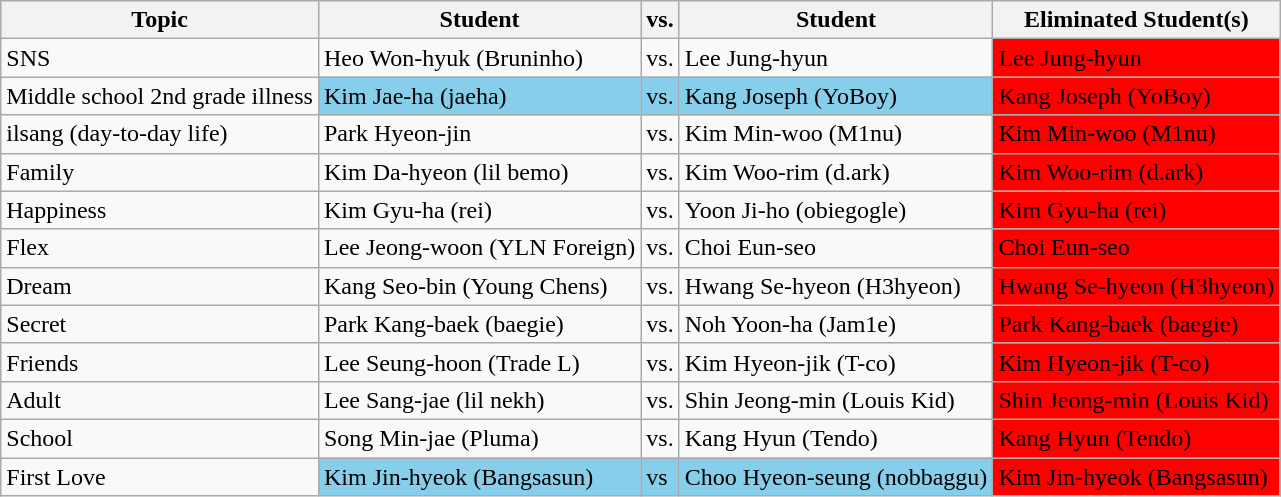<table class="wikitable mw-collapsible mw-collapsed">
<tr>
<th>Topic</th>
<th>Student</th>
<th>vs.</th>
<th>Student</th>
<th>Eliminated Student(s)</th>
</tr>
<tr>
<td>SNS</td>
<td>Heo Won-hyuk (Bruninho)</td>
<td>vs.</td>
<td>Lee Jung-hyun</td>
<td style="background:red">Lee Jung-hyun</td>
</tr>
<tr>
<td>Middle school 2nd grade illness</td>
<td style="background:skyblue">Kim Jae-ha (jaeha)</td>
<td style="background:skyblue">vs.</td>
<td style="background:skyblue">Kang Joseph (YoBoy)</td>
<td style="background:red">Kang Joseph (YoBoy)</td>
</tr>
<tr>
<td>ilsang (day-to-day life)</td>
<td>Park Hyeon-jin</td>
<td>vs.</td>
<td>Kim Min-woo (M1nu)</td>
<td style="background:red">Kim Min-woo (M1nu)</td>
</tr>
<tr>
<td>Family</td>
<td>Kim Da-hyeon (lil bemo)</td>
<td>vs.</td>
<td>Kim Woo-rim (d.ark)</td>
<td style="background:red">Kim Woo-rim (d.ark)</td>
</tr>
<tr>
<td>Happiness</td>
<td>Kim Gyu-ha (rei)</td>
<td>vs.</td>
<td>Yoon Ji-ho (obiegogle)</td>
<td style="background:red">Kim Gyu-ha (rei)</td>
</tr>
<tr>
<td>Flex</td>
<td>Lee Jeong-woon (YLN Foreign)</td>
<td>vs.</td>
<td>Choi Eun-seo</td>
<td style="background:red">Choi Eun-seo</td>
</tr>
<tr>
<td>Dream</td>
<td>Kang Seo-bin (Young Chens)</td>
<td>vs.</td>
<td>Hwang Se-hyeon (H3hyeon)</td>
<td style="background:red">Hwang Se-hyeon (H3hyeon)</td>
</tr>
<tr>
<td>Secret</td>
<td>Park Kang-baek (baegie)</td>
<td>vs.</td>
<td>Noh Yoon-ha (Jam1e)</td>
<td style="background:red">Park Kang-baek (baegie)</td>
</tr>
<tr>
<td>Friends</td>
<td>Lee Seung-hoon (Trade L)</td>
<td>vs.</td>
<td>Kim Hyeon-jik (T-co)</td>
<td style="background:red">Kim Hyeon-jik (T-co)</td>
</tr>
<tr>
<td>Adult</td>
<td>Lee Sang-jae (lil nekh)</td>
<td>vs.</td>
<td>Shin Jeong-min (Louis Kid)</td>
<td style="background:red">Shin Jeong-min (Louis Kid)</td>
</tr>
<tr>
<td>School</td>
<td>Song Min-jae (Pluma)</td>
<td>vs.</td>
<td>Kang Hyun (Tendo)</td>
<td style="background:red">Kang Hyun (Tendo)</td>
</tr>
<tr>
<td>First Love</td>
<td style="background:skyblue">Kim Jin-hyeok (Bangsasun)</td>
<td style="background:skyblue">vs</td>
<td style="background:skyblue">Choo Hyeon-seung (nobbaggu)</td>
<td style="background:red">Kim Jin-hyeok (Bangsasun)</td>
</tr>
</table>
